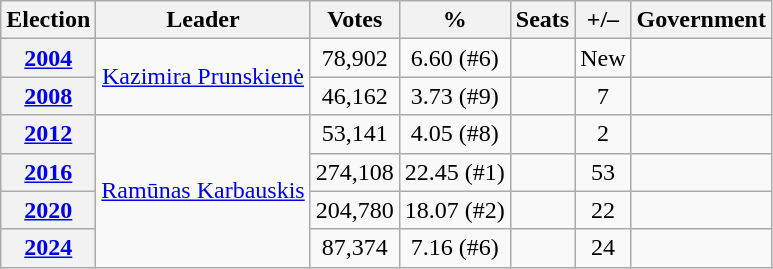<table class=wikitable style="text-align: center;">
<tr>
<th>Election</th>
<th>Leader</th>
<th>Votes</th>
<th>%</th>
<th>Seats</th>
<th>+/–</th>
<th>Government</th>
</tr>
<tr>
<th><a href='#'>2004</a></th>
<td rowspan="2"><a href='#'>Kazimira Prunskienė</a></td>
<td>78,902</td>
<td>6.60 (#6)</td>
<td></td>
<td>New</td>
<td></td>
</tr>
<tr>
<th><a href='#'>2008</a></th>
<td>46,162</td>
<td>3.73 (#9)</td>
<td></td>
<td> 7</td>
<td></td>
</tr>
<tr>
<th><a href='#'>2012</a></th>
<td rowspan="4"><a href='#'>Ramūnas Karbauskis</a></td>
<td>53,141</td>
<td>4.05 (#8)</td>
<td></td>
<td> 2</td>
<td></td>
</tr>
<tr>
<th><a href='#'>2016</a></th>
<td>274,108</td>
<td>22.45 (#1)</td>
<td></td>
<td> 53</td>
<td></td>
</tr>
<tr>
<th><a href='#'>2020</a></th>
<td>204,780</td>
<td>18.07 (#2)</td>
<td></td>
<td> 22</td>
<td></td>
</tr>
<tr>
<th><a href='#'>2024</a></th>
<td>87,374</td>
<td>7.16 (#6)</td>
<td></td>
<td> 24</td>
<td></td>
</tr>
</table>
